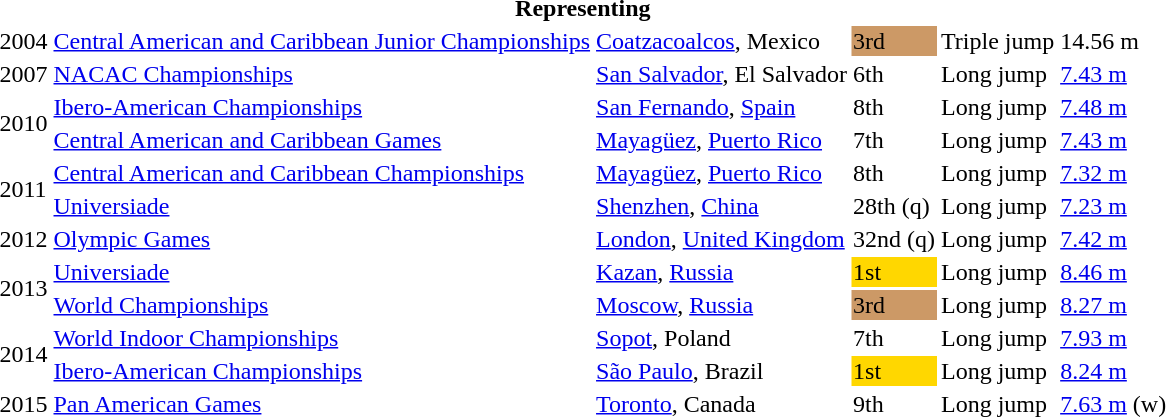<table>
<tr>
<th colspan="6">Representing </th>
</tr>
<tr>
<td>2004</td>
<td><a href='#'>Central American and Caribbean Junior Championships</a></td>
<td><a href='#'>Coatzacoalcos</a>, Mexico</td>
<td bgcolor=cc9966>3rd</td>
<td>Triple jump</td>
<td>14.56 m</td>
</tr>
<tr>
<td>2007</td>
<td><a href='#'>NACAC Championships</a></td>
<td><a href='#'>San Salvador</a>, El Salvador</td>
<td>6th</td>
<td>Long jump</td>
<td><a href='#'>7.43 m</a></td>
</tr>
<tr>
<td rowspan=2>2010</td>
<td><a href='#'>Ibero-American Championships</a></td>
<td><a href='#'>San Fernando</a>, <a href='#'>Spain</a></td>
<td>8th</td>
<td>Long jump</td>
<td><a href='#'>7.48 m</a></td>
</tr>
<tr>
<td><a href='#'>Central American and Caribbean Games</a></td>
<td><a href='#'>Mayagüez</a>, <a href='#'>Puerto Rico</a></td>
<td>7th</td>
<td>Long jump</td>
<td><a href='#'>7.43 m</a></td>
</tr>
<tr>
<td rowspan=2>2011</td>
<td><a href='#'>Central American and Caribbean Championships</a></td>
<td><a href='#'>Mayagüez</a>, <a href='#'>Puerto Rico</a></td>
<td>8th</td>
<td>Long jump</td>
<td><a href='#'>7.32 m</a></td>
</tr>
<tr>
<td><a href='#'>Universiade</a></td>
<td><a href='#'>Shenzhen</a>, <a href='#'>China</a></td>
<td>28th (q)</td>
<td>Long jump</td>
<td><a href='#'>7.23 m</a></td>
</tr>
<tr>
<td>2012</td>
<td><a href='#'>Olympic Games</a></td>
<td><a href='#'>London</a>, <a href='#'>United Kingdom</a></td>
<td>32nd (q)</td>
<td>Long jump</td>
<td><a href='#'>7.42 m</a></td>
</tr>
<tr>
<td rowspan=2>2013</td>
<td><a href='#'>Universiade</a></td>
<td><a href='#'>Kazan</a>, <a href='#'>Russia</a></td>
<td bgcolor=gold>1st</td>
<td>Long jump</td>
<td><a href='#'>8.46 m</a></td>
</tr>
<tr>
<td><a href='#'>World Championships</a></td>
<td><a href='#'>Moscow</a>, <a href='#'>Russia</a></td>
<td bgcolor=cc9966>3rd</td>
<td>Long jump</td>
<td><a href='#'>8.27 m</a></td>
</tr>
<tr>
<td rowspan=2>2014</td>
<td><a href='#'>World Indoor Championships</a></td>
<td><a href='#'>Sopot</a>, Poland</td>
<td>7th</td>
<td>Long jump</td>
<td><a href='#'>7.93 m</a></td>
</tr>
<tr>
<td><a href='#'>Ibero-American Championships</a></td>
<td><a href='#'>São Paulo</a>, Brazil</td>
<td bgcolor=gold>1st</td>
<td>Long jump</td>
<td><a href='#'>8.24 m</a></td>
</tr>
<tr>
<td>2015</td>
<td><a href='#'>Pan American Games</a></td>
<td><a href='#'>Toronto</a>, Canada</td>
<td>9th</td>
<td>Long jump</td>
<td><a href='#'>7.63 m</a> (w)</td>
</tr>
</table>
